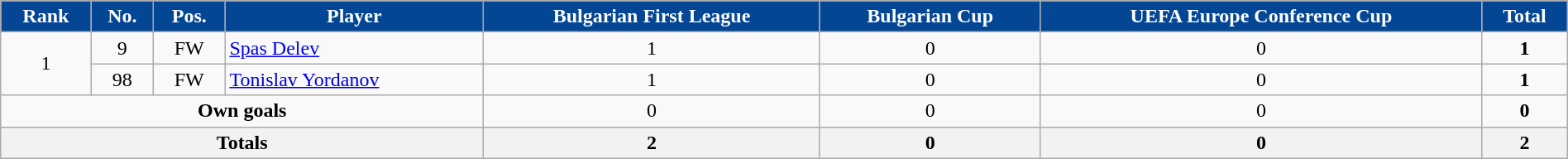<table class="wikitable sortable" style="text-align:center;width:100%;">
<tr>
<th style=background-color:#034694;color:#FFFFFF>Rank</th>
<th style=background-color:#034694;color:#FFFFFF>No.</th>
<th style=background-color:#034694;color:#FFFFFF>Pos.</th>
<th style=background-color:#034694;color:#FFFFFF>Player</th>
<th style=background-color:#034694;color:#FFFFFF>Bulgarian First League</th>
<th style=background-color:#034694;color:#FFFFFF>Bulgarian Cup</th>
<th style=background-color:#034694;color:#FFFFFF>UEFA Europe Conference Cup</th>
<th style=background-color:#034694;color:#FFFFFF>Total</th>
</tr>
<tr>
<td rowspan="2">1</td>
<td>9</td>
<td>FW</td>
<td align=left> <a href='#'>Spas Delev</a></td>
<td>1</td>
<td>0</td>
<td>0</td>
<td><strong>1</strong></td>
</tr>
<tr>
<td>98</td>
<td>FW</td>
<td align=left> <a href='#'>Tonislav Yordanov</a></td>
<td>1</td>
<td>0</td>
<td>0</td>
<td><strong>1</strong><br></td>
</tr>
<tr>
<td colspan="4"><strong>Own goals</strong></td>
<td>0</td>
<td>0</td>
<td>0</td>
<td><strong>0</strong></td>
</tr>
<tr>
<th colspan=4><strong>Totals</strong></th>
<th><strong>2</strong></th>
<th><strong>0</strong></th>
<th><strong>0</strong></th>
<th><strong>2</strong></th>
</tr>
</table>
